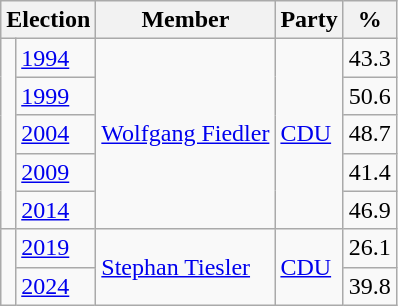<table class=wikitable>
<tr>
<th colspan=2>Election</th>
<th>Member</th>
<th>Party</th>
<th>%</th>
</tr>
<tr>
<td rowspan=5 bgcolor=></td>
<td><a href='#'>1994</a></td>
<td rowspan=5><a href='#'>Wolfgang Fiedler</a></td>
<td rowspan=5><a href='#'>CDU</a></td>
<td align=right>43.3</td>
</tr>
<tr>
<td><a href='#'>1999</a></td>
<td align=right>50.6</td>
</tr>
<tr>
<td><a href='#'>2004</a></td>
<td align=right>48.7</td>
</tr>
<tr>
<td><a href='#'>2009</a></td>
<td align=right>41.4</td>
</tr>
<tr>
<td><a href='#'>2014</a></td>
<td align=right>46.9</td>
</tr>
<tr>
<td rowspan=2 bgcolor=></td>
<td><a href='#'>2019</a></td>
<td rowspan=2><a href='#'>Stephan Tiesler</a></td>
<td rowspan=2><a href='#'>CDU</a></td>
<td align=right>26.1</td>
</tr>
<tr>
<td><a href='#'>2024</a></td>
<td align=right>39.8</td>
</tr>
</table>
